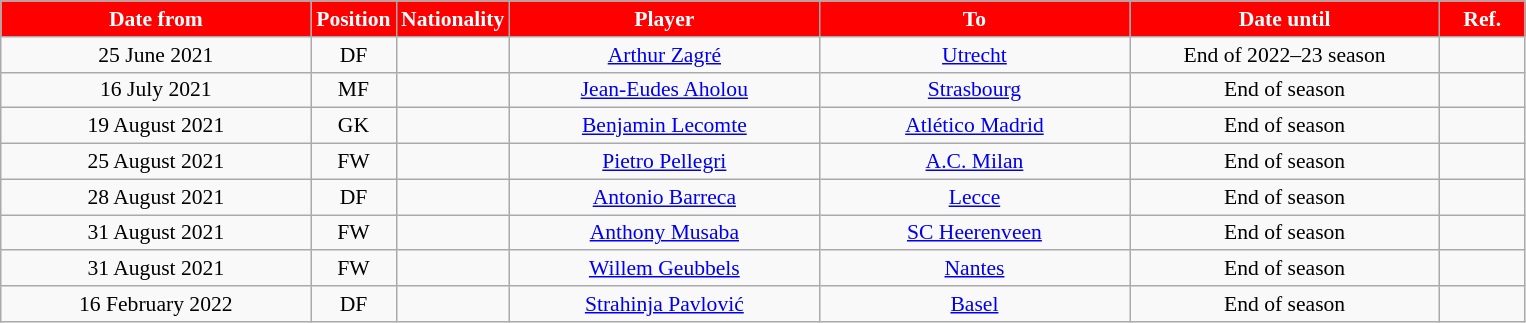<table class="wikitable"  style="text-align:center; font-size:90%; ">
<tr>
<th style="background:#ff0000; color:white; width:200px;">Date from</th>
<th style="background:#ff0000; color:white; width:50px;">Position</th>
<th style="background:#ff0000; color:white; width:50px;">Nationality</th>
<th style="background:#ff0000; color:white; width:200px;">Player</th>
<th style="background:#ff0000; color:white; width:200px;">To</th>
<th style="background:#ff0000; color:white; width:200px;">Date until</th>
<th style="background:#ff0000; color:white; width:50px;">Ref.</th>
</tr>
<tr>
<td>25 June 2021</td>
<td>DF</td>
<td></td>
<td><a href='#'>Arthur Zagré</a></td>
<td><a href='#'>Utrecht</a></td>
<td>End of 2022–23 season</td>
<td></td>
</tr>
<tr>
<td>16 July 2021</td>
<td>MF</td>
<td></td>
<td><a href='#'>Jean-Eudes Aholou</a></td>
<td><a href='#'>Strasbourg</a></td>
<td>End of season</td>
<td></td>
</tr>
<tr>
<td>19 August 2021</td>
<td>GK</td>
<td></td>
<td><a href='#'>Benjamin Lecomte</a></td>
<td><a href='#'>Atlético Madrid</a></td>
<td>End of season</td>
<td></td>
</tr>
<tr>
<td>25 August 2021</td>
<td>FW</td>
<td></td>
<td><a href='#'>Pietro Pellegri</a></td>
<td><a href='#'>A.C. Milan</a></td>
<td>End of season</td>
<td></td>
</tr>
<tr>
<td>28 August 2021</td>
<td>DF</td>
<td></td>
<td><a href='#'>Antonio Barreca</a></td>
<td><a href='#'>Lecce</a></td>
<td>End of season</td>
<td></td>
</tr>
<tr>
<td>31 August 2021</td>
<td>FW</td>
<td></td>
<td><a href='#'>Anthony Musaba</a></td>
<td><a href='#'>SC Heerenveen</a></td>
<td>End of season</td>
<td></td>
</tr>
<tr>
<td>31 August 2021</td>
<td>FW</td>
<td></td>
<td><a href='#'>Willem Geubbels</a></td>
<td><a href='#'>Nantes</a></td>
<td>End of season</td>
<td></td>
</tr>
<tr>
<td>16 February 2022</td>
<td>DF</td>
<td></td>
<td><a href='#'>Strahinja Pavlović</a></td>
<td><a href='#'>Basel</a></td>
<td>End of season</td>
<td></td>
</tr>
</table>
